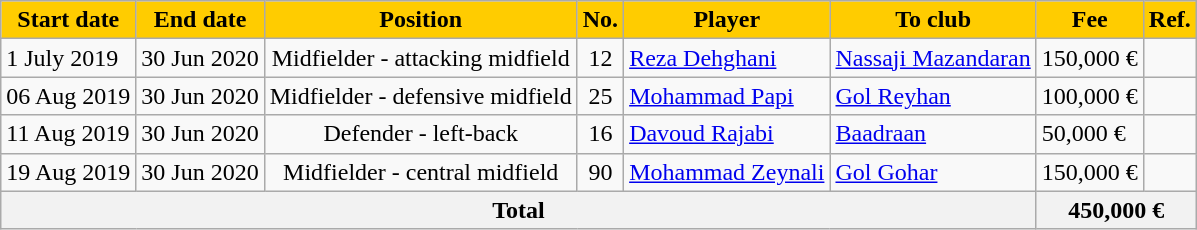<table class="wikitable sortable">
<tr>
<th style="background:#ffcc00; color:black;"><strong>Start date</strong></th>
<th style="background:#ffcc00; color:black;"><strong>End date</strong></th>
<th style="background:#ffcc00; color:black;"><strong>Position</strong></th>
<th style="background:#ffcc00; color:black;"><strong>No.</strong></th>
<th style="background:#ffcc00; color:black;"><strong>Player</strong></th>
<th style="background:#ffcc00; color:black;"><strong>To club</strong></th>
<th style="background:#ffcc00; color:black;"><strong>Fee</strong></th>
<th style="background:#ffcc00; color:black;"><strong>Ref.</strong></th>
</tr>
<tr>
<td>1 July 2019</td>
<td>30 Jun 2020</td>
<td style="text-align:center;">Midfielder - attacking midfield</td>
<td style="text-align:center;">12</td>
<td style="text-align:left;"> <a href='#'>Reza Dehghani</a></td>
<td style="text-align:left;"> <a href='#'>Nassaji Mazandaran</a></td>
<td>150,000 €</td>
<td></td>
</tr>
<tr>
<td>06 Aug 2019</td>
<td>30 Jun 2020</td>
<td style="text-align:center;">Midfielder - defensive midfield</td>
<td style="text-align:center;">25</td>
<td style="text-align:left;"> <a href='#'>Mohammad Papi</a></td>
<td style="text-align:left;"> <a href='#'>Gol Reyhan</a></td>
<td>100,000 €</td>
<td></td>
</tr>
<tr>
<td>11 Aug 2019</td>
<td>30 Jun 2020</td>
<td style="text-align:center;">Defender - left-back</td>
<td style="text-align:center;">16</td>
<td style="text-align:left;"> <a href='#'>Davoud Rajabi</a></td>
<td style="text-align:left;"> <a href='#'>Baadraan</a></td>
<td>50,000 €</td>
<td></td>
</tr>
<tr>
<td>19 Aug 2019</td>
<td>30 Jun 2020</td>
<td style="text-align:center;">Midfielder - central midfield</td>
<td style="text-align:center;">90</td>
<td style="text-align:left;"> <a href='#'>Mohammad Zeynali</a></td>
<td style="text-align:left;"> <a href='#'>Gol Gohar</a></td>
<td>150,000 €</td>
<td></td>
</tr>
<tr>
<th colspan="6">Total</th>
<th colspan="2">450,000 €</th>
</tr>
</table>
